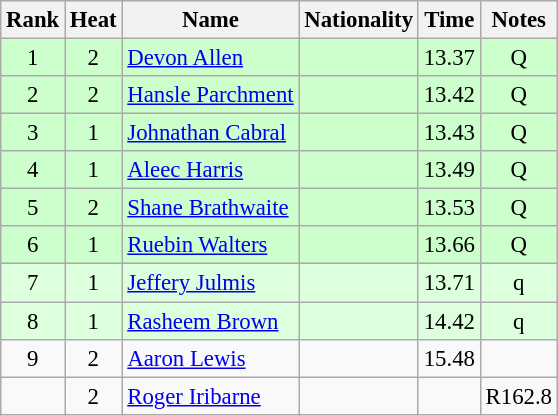<table class="wikitable sortable" style="text-align:center;font-size:95%">
<tr>
<th>Rank</th>
<th>Heat</th>
<th>Name</th>
<th>Nationality</th>
<th>Time</th>
<th>Notes</th>
</tr>
<tr bgcolor=ccffcc>
<td>1</td>
<td>2</td>
<td align=left><a href='#'>Devon Allen</a></td>
<td align=left></td>
<td>13.37</td>
<td>Q</td>
</tr>
<tr bgcolor=ccffcc>
<td>2</td>
<td>2</td>
<td align=left><a href='#'>Hansle Parchment</a></td>
<td align=left></td>
<td>13.42</td>
<td>Q</td>
</tr>
<tr bgcolor=ccffcc>
<td>3</td>
<td>1</td>
<td align=left><a href='#'>Johnathan Cabral</a></td>
<td align=left></td>
<td>13.43</td>
<td>Q</td>
</tr>
<tr bgcolor=ccffcc>
<td>4</td>
<td>1</td>
<td align=left><a href='#'>Aleec Harris</a></td>
<td align=left></td>
<td>13.49</td>
<td>Q</td>
</tr>
<tr bgcolor=ccffcc>
<td>5</td>
<td>2</td>
<td align=left><a href='#'>Shane Brathwaite</a></td>
<td align=left></td>
<td>13.53</td>
<td>Q</td>
</tr>
<tr bgcolor=ccffcc>
<td>6</td>
<td>1</td>
<td align=left><a href='#'>Ruebin Walters</a></td>
<td align=left></td>
<td>13.66</td>
<td>Q</td>
</tr>
<tr bgcolor=ddffdd>
<td>7</td>
<td>1</td>
<td align=left><a href='#'>Jeffery Julmis</a></td>
<td align=left></td>
<td>13.71</td>
<td>q</td>
</tr>
<tr bgcolor=ddffdd>
<td>8</td>
<td>1</td>
<td align=left><a href='#'>Rasheem Brown</a></td>
<td align=left></td>
<td>14.42</td>
<td>q</td>
</tr>
<tr>
<td>9</td>
<td>2</td>
<td align=left><a href='#'>Aaron Lewis</a></td>
<td align=left></td>
<td>15.48</td>
<td></td>
</tr>
<tr>
<td></td>
<td>2</td>
<td align=left><a href='#'>Roger Iribarne</a></td>
<td align=left></td>
<td></td>
<td>R162.8</td>
</tr>
</table>
